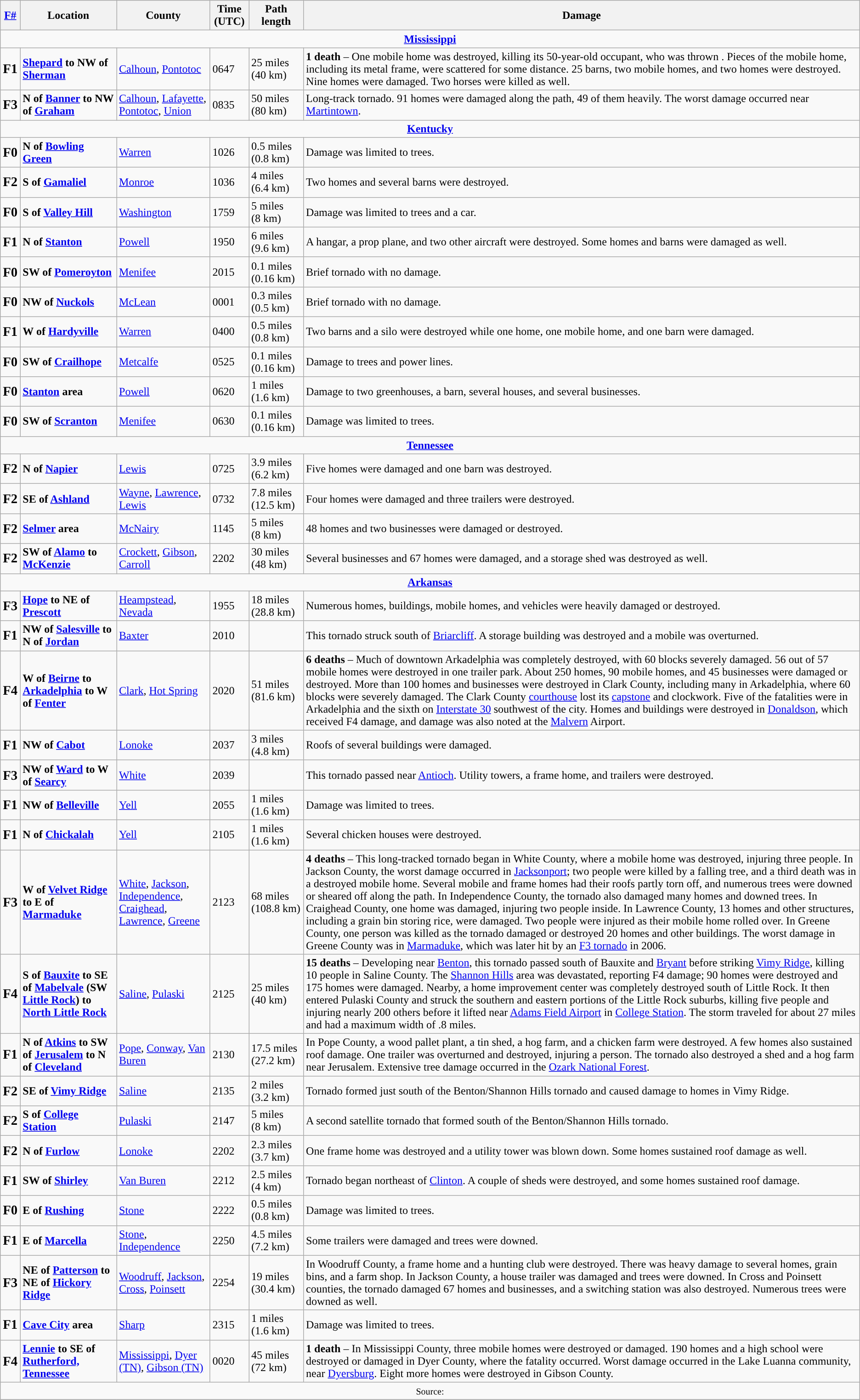<table class="wikitable">
<tr>
<th><strong><a href='#'>F#</a></strong></th>
<th><strong>Location</strong></th>
<th><strong>County</strong></th>
<th><strong>Time (UTC)</strong></th>
<th><strong>Path length</strong></th>
<th><strong>Damage</strong></th>
</tr>
<tr>
<td colspan="7" align=center><strong><a href='#'>Mississippi</a></strong></td>
</tr>
<tr>
<td><big><strong>F1</strong></big></td>
<td><strong><a href='#'>Shepard</a> to NW of <a href='#'>Sherman</a></strong></td>
<td><a href='#'>Calhoun</a>, <a href='#'>Pontotoc</a></td>
<td>0647</td>
<td>25 miles <br>(40 km)</td>
<td><strong>1 death</strong> – One mobile home was destroyed, killing its 50-year-old occupant, who was thrown . Pieces of the mobile home, including its metal frame, were scattered for some distance. 25 barns, two mobile homes, and two homes were destroyed. Nine homes were damaged. Two horses were killed as well.</td>
</tr>
<tr>
<td><big><strong>F3</strong></big></td>
<td><strong>N of <a href='#'>Banner</a> to NW of <a href='#'>Graham</a></strong></td>
<td><a href='#'>Calhoun</a>, <a href='#'>Lafayette</a>, <a href='#'>Pontotoc</a>, <a href='#'>Union</a></td>
<td>0835</td>
<td>50 miles <br>(80 km)</td>
<td>Long-track tornado. 91 homes were damaged along the path, 49 of them heavily. The worst damage occurred near <a href='#'>Martintown</a>.</td>
</tr>
<tr>
<td colspan="7" align=center><strong><a href='#'>Kentucky</a></strong></td>
</tr>
<tr>
<td><big><strong>F0</strong></big></td>
<td><strong>N of <a href='#'>Bowling Green</a></strong></td>
<td><a href='#'>Warren</a></td>
<td>1026</td>
<td>0.5 miles <br>(0.8 km)</td>
<td>Damage was limited to trees.</td>
</tr>
<tr>
<td><big><strong>F2</strong></big></td>
<td><strong>S of <a href='#'>Gamaliel</a></strong></td>
<td><a href='#'>Monroe</a></td>
<td>1036</td>
<td>4 miles <br>(6.4 km)</td>
<td>Two homes and several barns were destroyed.</td>
</tr>
<tr>
<td><big><strong>F0</strong></big></td>
<td><strong>S of <a href='#'>Valley Hill</a></strong></td>
<td><a href='#'>Washington</a></td>
<td>1759</td>
<td>5 miles <br>(8 km)</td>
<td>Damage was limited to trees and a car.</td>
</tr>
<tr>
<td><big><strong>F1</strong></big></td>
<td><strong>N of <a href='#'>Stanton</a></strong></td>
<td><a href='#'>Powell</a></td>
<td>1950</td>
<td>6 miles <br>(9.6 km)</td>
<td>A hangar, a prop plane, and two other aircraft were destroyed. Some homes and barns were damaged as well.</td>
</tr>
<tr>
<td><big><strong>F0</strong></big></td>
<td><strong>SW of <a href='#'>Pomeroyton</a></strong></td>
<td><a href='#'>Menifee</a></td>
<td>2015</td>
<td>0.1 miles <br>(0.16 km)</td>
<td>Brief tornado with no damage.</td>
</tr>
<tr>
<td><big><strong>F0</strong></big></td>
<td><strong>NW of <a href='#'>Nuckols</a></strong></td>
<td><a href='#'>McLean</a></td>
<td>0001</td>
<td>0.3 miles <br>(0.5 km)</td>
<td>Brief tornado with no damage.</td>
</tr>
<tr>
<td><big><strong>F1</strong></big></td>
<td><strong>W of <a href='#'>Hardyville</a></strong></td>
<td><a href='#'>Warren</a></td>
<td>0400</td>
<td>0.5 miles <br>(0.8 km)</td>
<td>Two barns and a silo were destroyed while one home, one mobile home, and one barn were damaged.</td>
</tr>
<tr>
<td><big><strong>F0</strong></big></td>
<td><strong>SW of <a href='#'>Crailhope</a></strong></td>
<td><a href='#'>Metcalfe</a></td>
<td>0525</td>
<td>0.1 miles <br>(0.16 km)</td>
<td>Damage to trees and power lines.</td>
</tr>
<tr>
<td><big><strong>F0</strong></big></td>
<td><strong><a href='#'>Stanton</a> area</strong></td>
<td><a href='#'>Powell</a></td>
<td>0620</td>
<td>1 miles <br>(1.6 km)</td>
<td>Damage to two greenhouses, a barn, several houses, and several businesses.</td>
</tr>
<tr>
<td><big><strong>F0</strong></big></td>
<td><strong>SW of <a href='#'>Scranton</a></strong></td>
<td><a href='#'>Menifee</a></td>
<td>0630</td>
<td>0.1 miles <br>(0.16 km)</td>
<td>Damage was limited to trees.</td>
</tr>
<tr>
<td colspan="7" align=center><strong><a href='#'>Tennessee</a></strong></td>
</tr>
<tr>
<td><big><strong>F2</strong></big></td>
<td><strong>N of <a href='#'>Napier</a></strong></td>
<td><a href='#'>Lewis</a></td>
<td>0725</td>
<td>3.9 miles <br>(6.2 km)</td>
<td>Five homes were damaged and one barn was destroyed.</td>
</tr>
<tr>
<td><big><strong>F2</strong></big></td>
<td><strong>SE of <a href='#'>Ashland</a></strong></td>
<td><a href='#'>Wayne</a>, <a href='#'>Lawrence</a>, <a href='#'>Lewis</a></td>
<td>0732</td>
<td>7.8 miles <br>(12.5 km)</td>
<td>Four homes were damaged and three trailers were destroyed.</td>
</tr>
<tr>
<td><big><strong>F2</strong></big></td>
<td><strong><a href='#'>Selmer</a> area</strong></td>
<td><a href='#'>McNairy</a></td>
<td>1145</td>
<td>5 miles <br>(8 km)</td>
<td>48 homes and two businesses were damaged or destroyed.</td>
</tr>
<tr>
<td><big><strong>F2</strong></big></td>
<td><strong>SW of <a href='#'>Alamo</a> to <a href='#'>McKenzie</a></strong></td>
<td><a href='#'>Crockett</a>, <a href='#'>Gibson</a>, <a href='#'>Carroll</a></td>
<td>2202</td>
<td>30 miles <br>(48 km)</td>
<td>Several businesses and 67 homes were damaged, and a storage shed was destroyed as well.</td>
</tr>
<tr>
<td colspan="7" align=center><strong><a href='#'>Arkansas</a></strong></td>
</tr>
<tr>
<td><big><strong>F3</strong></big></td>
<td><strong><a href='#'>Hope</a> to NE of <a href='#'>Prescott</a></strong></td>
<td><a href='#'>Heampstead</a>, <a href='#'>Nevada</a></td>
<td>1955</td>
<td>18 miles <br>(28.8 km)</td>
<td>Numerous homes, buildings, mobile homes, and vehicles were heavily damaged or destroyed.</td>
</tr>
<tr>
<td><big><strong>F1</strong></big></td>
<td><strong>NW of <a href='#'>Salesville</a> to N of <a href='#'>Jordan</a></strong></td>
<td><a href='#'>Baxter</a></td>
<td>2010</td>
<td></td>
<td>This tornado struck south of <a href='#'>Briarcliff</a>. A storage building was destroyed and a mobile was overturned.</td>
</tr>
<tr>
<td><big><strong>F4</strong></big></td>
<td><strong>W of <a href='#'>Beirne</a> to <a href='#'>Arkadelphia</a> to W of <a href='#'>Fenter</a></strong></td>
<td><a href='#'>Clark</a>, <a href='#'>Hot Spring</a></td>
<td>2020</td>
<td>51 miles <br>(81.6 km)</td>
<td><strong>6 deaths</strong> – Much of downtown Arkadelphia was completely destroyed, with 60 blocks severely damaged. 56 out of 57 mobile homes were destroyed in one trailer park. About 250 homes, 90 mobile homes, and 45 businesses were damaged or destroyed. More than 100 homes and businesses were destroyed in Clark County, including many in Arkadelphia, where 60 blocks were severely damaged. The Clark County <a href='#'>courthouse</a> lost its <a href='#'>capstone</a> and clockwork. Five of the fatalities were in Arkadelphia and the sixth on <a href='#'>Interstate 30</a> southwest of the city. Homes and buildings were destroyed in <a href='#'>Donaldson</a>, which received F4 damage, and damage was also noted at the <a href='#'>Malvern</a> Airport.</td>
</tr>
<tr>
<td><big><strong>F1</strong></big></td>
<td><strong>NW of <a href='#'>Cabot</a></strong></td>
<td><a href='#'>Lonoke</a></td>
<td>2037</td>
<td>3 miles <br>(4.8 km)</td>
<td>Roofs of several buildings were damaged.</td>
</tr>
<tr>
<td><big><strong>F3</strong></big></td>
<td><strong>NW of <a href='#'>Ward</a> to W of <a href='#'>Searcy</a></strong></td>
<td><a href='#'>White</a></td>
<td>2039</td>
<td></td>
<td>This tornado passed near <a href='#'>Antioch</a>. Utility towers, a frame home, and trailers were destroyed.</td>
</tr>
<tr>
<td><big><strong>F1</strong></big></td>
<td><strong>NW of <a href='#'>Belleville</a></strong></td>
<td><a href='#'>Yell</a></td>
<td>2055</td>
<td>1 miles <br>(1.6 km)</td>
<td>Damage was limited to trees.</td>
</tr>
<tr>
<td><big><strong>F1</strong></big></td>
<td><strong>N of <a href='#'>Chickalah</a></strong></td>
<td><a href='#'>Yell</a></td>
<td>2105</td>
<td>1 miles <br>(1.6 km)</td>
<td>Several chicken houses were destroyed.</td>
</tr>
<tr>
<td><big><strong>F3</strong></big></td>
<td><strong>W of <a href='#'>Velvet Ridge</a> to E of <a href='#'>Marmaduke</a></strong></td>
<td><a href='#'>White</a>, <a href='#'>Jackson</a>, <a href='#'>Independence</a>, <a href='#'>Craighead</a>, <a href='#'>Lawrence</a>, <a href='#'>Greene</a></td>
<td>2123</td>
<td>68 miles <br>(108.8 km)</td>
<td><strong>4 deaths</strong> – This long-tracked tornado began in White County, where a mobile home was destroyed, injuring three people. In Jackson County, the worst damage occurred in <a href='#'>Jacksonport</a>; two people were killed by a falling tree, and a third death was in a destroyed mobile home. Several mobile and frame homes had their roofs partly torn off, and numerous trees were downed or sheared off along the path. In Independence County, the tornado also damaged many homes and downed trees. In Craighead County, one home was damaged, injuring two people inside. In Lawrence County, 13 homes and other structures, including a grain bin storing rice, were damaged. Two people were injured as their mobile home rolled over. In Greene County, one person was killed as the tornado damaged or destroyed 20 homes and other buildings. The worst damage in Greene County was in <a href='#'>Marmaduke</a>, which was later hit by an <a href='#'>F3 tornado</a> in 2006.</td>
</tr>
<tr>
<td><big><strong>F4</strong></big></td>
<td><strong>S of <a href='#'>Bauxite</a> to SE of <a href='#'>Mabelvale</a> (SW <a href='#'>Little Rock</a>) to <a href='#'>North Little Rock</a></strong></td>
<td><a href='#'>Saline</a>, <a href='#'>Pulaski</a></td>
<td>2125</td>
<td>25 miles <br>(40 km)</td>
<td><strong>15 deaths</strong> –  Developing near <a href='#'>Benton</a>, this tornado passed south of Bauxite and <a href='#'>Bryant</a> before striking <a href='#'>Vimy Ridge</a>, killing 10 people in Saline County. The <a href='#'>Shannon Hills</a> area was devastated, reporting F4 damage; 90 homes were destroyed and 175 homes were damaged. Nearby, a home improvement center was completely destroyed south of Little Rock. It then entered Pulaski County and struck the southern and eastern portions of the Little Rock suburbs, killing five people and injuring nearly 200 others before it lifted near <a href='#'>Adams Field Airport</a> in <a href='#'>College Station</a>. The storm traveled for about 27 miles and had a maximum width of .8 miles.</td>
</tr>
<tr>
<td><big><strong>F1</strong></big></td>
<td><strong>N of <a href='#'>Atkins</a> to SW of <a href='#'>Jerusalem</a> to N of <a href='#'>Cleveland</a></strong></td>
<td><a href='#'>Pope</a>, <a href='#'>Conway</a>, <a href='#'>Van Buren</a></td>
<td>2130</td>
<td>17.5 miles <br>(27.2 km)</td>
<td>In Pope County, a wood pallet plant, a tin shed, a hog farm, and a chicken farm were destroyed. A few homes also sustained roof damage. One trailer was overturned and destroyed, injuring a person. The tornado also destroyed a shed and a hog farm near Jerusalem. Extensive tree damage occurred in the <a href='#'>Ozark National Forest</a>.</td>
</tr>
<tr>
<td><big><strong>F2</strong></big></td>
<td><strong>SE of <a href='#'>Vimy Ridge</a></strong></td>
<td><a href='#'>Saline</a></td>
<td>2135</td>
<td>2 miles <br>(3.2 km)</td>
<td>Tornado formed just south of the Benton/Shannon Hills tornado and caused damage to homes in Vimy Ridge.</td>
</tr>
<tr>
<td><big><strong>F2</strong></big></td>
<td><strong>S of <a href='#'>College Station</a></strong></td>
<td><a href='#'>Pulaski</a></td>
<td>2147</td>
<td>5 miles <br>(8 km)</td>
<td>A second satellite tornado that formed south of the Benton/Shannon Hills tornado.</td>
</tr>
<tr>
<td><big><strong>F2</strong></big></td>
<td><strong>N of <a href='#'>Furlow</a></strong></td>
<td><a href='#'>Lonoke</a></td>
<td>2202</td>
<td>2.3 miles <br>(3.7 km)</td>
<td>One frame home was destroyed and a utility tower was blown down. Some homes sustained roof damage as well.</td>
</tr>
<tr>
<td><big><strong>F1</strong></big></td>
<td><strong>SW of <a href='#'>Shirley</a></strong></td>
<td><a href='#'>Van Buren</a></td>
<td>2212</td>
<td>2.5 miles <br>(4 km)</td>
<td>Tornado began northeast of <a href='#'>Clinton</a>. A couple of sheds were destroyed, and some homes sustained roof damage.</td>
</tr>
<tr>
<td><big><strong>F0</strong></big></td>
<td><strong>E of <a href='#'>Rushing</a></strong></td>
<td><a href='#'>Stone</a></td>
<td>2222</td>
<td>0.5 miles <br>(0.8 km)</td>
<td>Damage was limited to trees.</td>
</tr>
<tr>
<td><big><strong>F1</strong></big></td>
<td><strong>E of <a href='#'>Marcella</a></strong></td>
<td><a href='#'>Stone</a>, <a href='#'>Independence</a></td>
<td>2250</td>
<td>4.5 miles <br>(7.2 km)</td>
<td>Some trailers were damaged and trees were downed.</td>
</tr>
<tr>
<td><big><strong>F3</strong></big></td>
<td><strong>NE of <a href='#'>Patterson</a> to NE of <a href='#'>Hickory Ridge</a></strong></td>
<td><a href='#'>Woodruff</a>, <a href='#'>Jackson</a>, <a href='#'>Cross</a>, <a href='#'>Poinsett</a></td>
<td>2254</td>
<td>19 miles <br>(30.4 km)</td>
<td>In Woodruff County, a frame home and a hunting club were destroyed. There was heavy damage to several homes, grain bins, and a farm shop. In Jackson County, a house trailer was damaged and trees were downed. In Cross and Poinsett counties, the tornado damaged 67 homes and businesses, and a switching station was also destroyed. Numerous trees were downed as well.</td>
</tr>
<tr>
<td><big><strong>F1</strong></big></td>
<td><strong><a href='#'>Cave City</a> area</strong></td>
<td><a href='#'>Sharp</a></td>
<td>2315</td>
<td>1 miles <br>(1.6 km)</td>
<td>Damage was limited to trees.</td>
</tr>
<tr>
<td><big><strong>F4</strong></big></td>
<td><strong><a href='#'>Lennie</a> to SE of <a href='#'>Rutherford, Tennessee</a></strong></td>
<td><a href='#'>Mississippi</a>, <a href='#'>Dyer (TN)</a>, <a href='#'>Gibson (TN)</a></td>
<td>0020</td>
<td>45 miles <br>(72 km)</td>
<td><strong>1 death</strong> – In Mississippi County, three mobile homes were destroyed or damaged.  190 homes and a high school were destroyed or damaged in Dyer County, where the fatality occurred. Worst damage occurred in the Lake Luanna community, near <a href='#'>Dyersburg</a>. Eight more homes were destroyed in Gibson County.</td>
</tr>
<tr>
<td colspan="7" align=center><small>Source: </small></td>
</tr>
<tr>
</tr>
</table>
